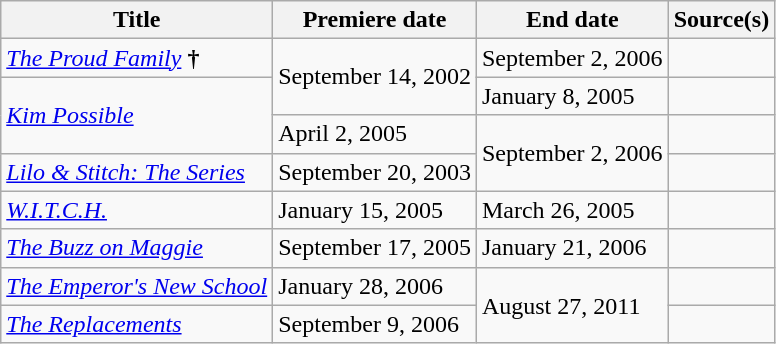<table class="wikitable sortable">
<tr>
<th>Title</th>
<th>Premiere date</th>
<th>End date</th>
<th>Source(s)</th>
</tr>
<tr>
<td><em><a href='#'>The Proud Family</a></em> <strong>†</strong></td>
<td rowspan=2>September 14, 2002</td>
<td>September 2, 2006</td>
<td></td>
</tr>
<tr>
<td rowspan=2><em><a href='#'>Kim Possible</a></em></td>
<td>January 8, 2005</td>
<td></td>
</tr>
<tr>
<td>April 2, 2005</td>
<td rowspan=2>September 2, 2006</td>
<td></td>
</tr>
<tr>
<td><em><a href='#'>Lilo & Stitch: The Series</a></em></td>
<td>September 20, 2003</td>
<td></td>
</tr>
<tr>
<td><em><a href='#'>W.I.T.C.H.</a></em></td>
<td>January 15, 2005</td>
<td>March 26, 2005</td>
<td></td>
</tr>
<tr>
<td><em><a href='#'>The Buzz on Maggie</a></em></td>
<td>September 17, 2005</td>
<td>January 21, 2006</td>
<td></td>
</tr>
<tr>
<td><em><a href='#'>The Emperor's New School</a></em></td>
<td>January 28, 2006</td>
<td rowspan=2>August 27, 2011</td>
<td></td>
</tr>
<tr>
<td><em><a href='#'>The Replacements</a></em></td>
<td>September 9, 2006</td>
</tr>
</table>
